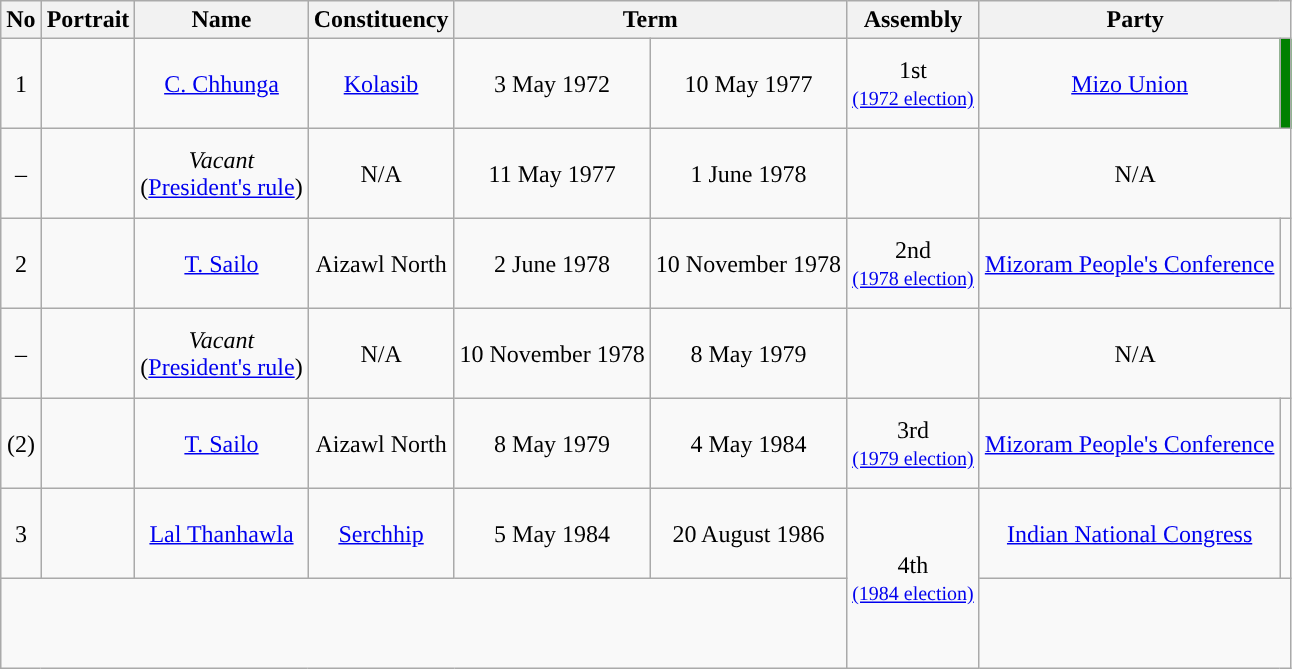<table class="wikitable">
<tr>
<th scope=col>No</th>
<th>Portrait</th>
<th scope="col">Name</th>
<th scope=col>Constituency</th>
<th colspan="2">Term</th>
<th>Assembly<br></th>
<th colspan="2" scope="col">Party</th>
</tr>
<tr align=center style="height: 60px;">
<td>1</td>
<td></td>
<td><a href='#'>C. Chhunga</a></td>
<td><a href='#'>Kolasib</a></td>
<td>3 May 1972</td>
<td>10 May 1977</td>
<td>1st<br><a href='#'><small>(1972 election)</small></a></td>
<td><a href='#'>Mizo Union</a></td>
<td style="background-color: green"></td>
</tr>
<tr align=center style="height: 60px;">
<td>–</td>
<td></td>
<td><em>Vacant</em><br>(<a href='#'>President's rule</a>)</td>
<td>N/A</td>
<td>11 May 1977</td>
<td>1 June 1978</td>
<td></td>
<td colspan="2">N/A</td>
</tr>
<tr align=center style="height: 60px;">
<td>2</td>
<td></td>
<td><a href='#'>T. Sailo</a></td>
<td>Aizawl North</td>
<td>2 June 1978</td>
<td>10 November 1978</td>
<td>2nd<br><a href='#'><small>(1978 election)</small></a></td>
<td><a href='#'>Mizoram People's Conference</a></td>
<td style="background-color: "></td>
</tr>
<tr align=center style="height: 60px;">
<td>–</td>
<td></td>
<td><em>Vacant</em><br>(<a href='#'>President's rule</a>)</td>
<td>N/A</td>
<td>10 November 1978</td>
<td>8 May 1979</td>
<td></td>
<td colspan="2">N/A</td>
</tr>
<tr align=center style="height: 60px;">
<td>(2)</td>
<td></td>
<td><a href='#'>T. Sailo</a></td>
<td>Aizawl North</td>
<td>8 May 1979</td>
<td>4 May 1984</td>
<td>3rd<br><a href='#'><small>(1979 election)</small></a></td>
<td><a href='#'>Mizoram People's Conference</a></td>
<td style="background-color: "></td>
</tr>
<tr align=center style="height: 60px;">
<td>3</td>
<td></td>
<td><a href='#'>Lal Thanhawla</a></td>
<td><a href='#'>Serchhip</a></td>
<td>5 May 1984</td>
<td>20 August 1986</td>
<td rowspan="2">4th<br><a href='#'><small>(1984 election)</small></a></td>
<td><a href='#'>Indian National Congress</a></td>
<td style="background-color: "></td>
</tr>
<tr align=center style="height: 60px;">
</tr>
</table>
